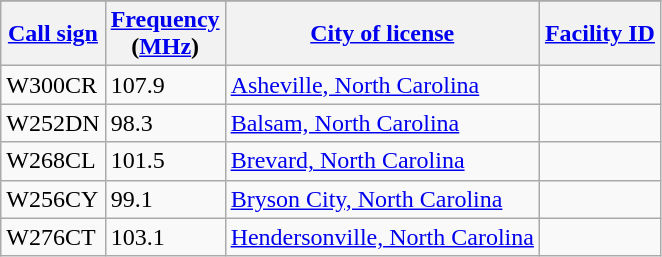<table class="wikitable sortable">
<tr>
</tr>
<tr>
<th><a href='#'>Call sign</a></th>
<th data-sort-type="number"><a href='#'>Frequency</a><br>(<a href='#'>MHz</a>)</th>
<th><a href='#'>City of license</a></th>
<th class="sortable"><a href='#'>Facility ID</a></th>
</tr>
<tr>
<td>W300CR</td>
<td>107.9</td>
<td><a href='#'>Asheville, North Carolina</a></td>
<td></td>
</tr>
<tr>
<td>W252DN</td>
<td>98.3</td>
<td><a href='#'>Balsam, North Carolina</a></td>
<td></td>
</tr>
<tr>
<td>W268CL</td>
<td>101.5</td>
<td><a href='#'>Brevard, North Carolina</a></td>
<td></td>
</tr>
<tr>
<td>W256CY</td>
<td>99.1</td>
<td><a href='#'>Bryson City, North Carolina</a></td>
<td></td>
</tr>
<tr>
<td>W276CT</td>
<td>103.1</td>
<td><a href='#'>Hendersonville, North Carolina</a></td>
<td></td>
</tr>
</table>
